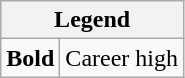<table class="wikitable mw-collapsible mw-collapsed">
<tr>
<th colspan="2">Legend</th>
</tr>
<tr>
<td><strong>Bold</strong></td>
<td>Career high</td>
</tr>
</table>
